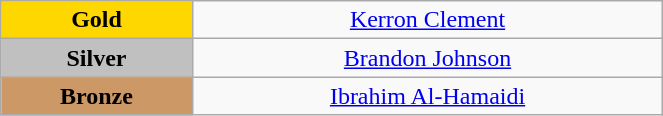<table class="wikitable" style="text-align:center; " width="35%">
<tr>
<td bgcolor="gold"><strong>Gold</strong></td>
<td><a href='#'>Kerron Clement</a><br>  <small><em></em></small></td>
</tr>
<tr>
<td bgcolor="silver"><strong>Silver</strong></td>
<td><a href='#'>Brandon Johnson</a><br>  <small><em></em></small></td>
</tr>
<tr>
<td bgcolor="CC9966"><strong>Bronze</strong></td>
<td><a href='#'>Ibrahim Al-Hamaidi</a><br>  <small><em></em></small></td>
</tr>
</table>
